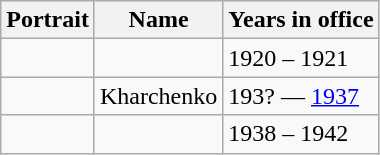<table class="wikitable">
<tr>
<th>Portrait</th>
<th>Name</th>
<th>Years in office</th>
</tr>
<tr>
<td></td>
<td></td>
<td>1920 – 1921</td>
</tr>
<tr>
<td></td>
<td>Kharchenko</td>
<td>193? — <a href='#'>1937</a></td>
</tr>
<tr>
<td></td>
<td></td>
<td>1938 – 1942</td>
</tr>
</table>
